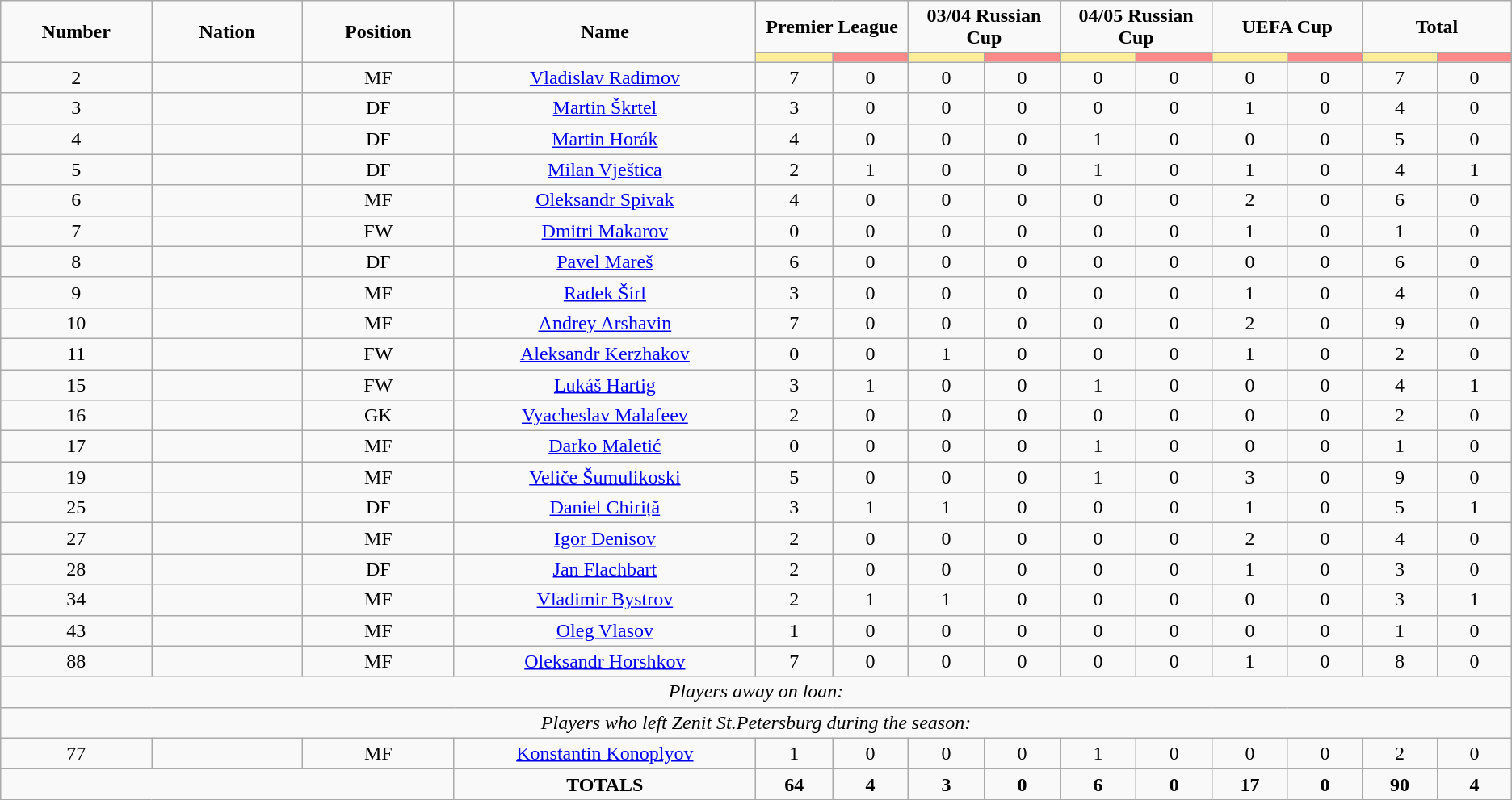<table class="wikitable" style="font-size: 100%; text-align: center;">
<tr>
<td rowspan="2" width="10%" align="center"><strong>Number</strong></td>
<td rowspan="2" width="10%" align="center"><strong>Nation</strong></td>
<td rowspan="2" width="10%" align="center"><strong>Position</strong></td>
<td rowspan="2" width="20%" align="center"><strong>Name</strong></td>
<td colspan="2" align="center"><strong>Premier League</strong></td>
<td colspan="2" align="center"><strong>03/04 Russian Cup</strong></td>
<td colspan="2" align="center"><strong>04/05 Russian Cup</strong></td>
<td colspan="2" align="center"><strong>UEFA Cup</strong></td>
<td colspan="2" align="center"><strong>Total</strong></td>
</tr>
<tr>
<th width=60 style="background: #FFEE99"></th>
<th width=60 style="background: #FF8888"></th>
<th width=60 style="background: #FFEE99"></th>
<th width=60 style="background: #FF8888"></th>
<th width=60 style="background: #FFEE99"></th>
<th width=60 style="background: #FF8888"></th>
<th width=60 style="background: #FFEE99"></th>
<th width=60 style="background: #FF8888"></th>
<th width=60 style="background: #FFEE99"></th>
<th width=60 style="background: #FF8888"></th>
</tr>
<tr>
<td>2</td>
<td></td>
<td>MF</td>
<td><a href='#'>Vladislav Radimov</a></td>
<td>7</td>
<td>0</td>
<td>0</td>
<td>0</td>
<td>0</td>
<td>0</td>
<td>0</td>
<td>0</td>
<td>7</td>
<td>0</td>
</tr>
<tr>
<td>3</td>
<td></td>
<td>DF</td>
<td><a href='#'>Martin Škrtel</a></td>
<td>3</td>
<td>0</td>
<td>0</td>
<td>0</td>
<td>0</td>
<td>0</td>
<td>1</td>
<td>0</td>
<td>4</td>
<td>0</td>
</tr>
<tr>
<td>4</td>
<td></td>
<td>DF</td>
<td><a href='#'>Martin Horák</a></td>
<td>4</td>
<td>0</td>
<td>0</td>
<td>0</td>
<td>1</td>
<td>0</td>
<td>0</td>
<td>0</td>
<td>5</td>
<td>0</td>
</tr>
<tr>
<td>5</td>
<td></td>
<td>DF</td>
<td><a href='#'>Milan Vještica</a></td>
<td>2</td>
<td>1</td>
<td>0</td>
<td>0</td>
<td>1</td>
<td>0</td>
<td>1</td>
<td>0</td>
<td>4</td>
<td>1</td>
</tr>
<tr>
<td>6</td>
<td></td>
<td>MF</td>
<td><a href='#'>Oleksandr Spivak</a></td>
<td>4</td>
<td>0</td>
<td>0</td>
<td>0</td>
<td>0</td>
<td>0</td>
<td>2</td>
<td>0</td>
<td>6</td>
<td>0</td>
</tr>
<tr>
<td>7</td>
<td></td>
<td>FW</td>
<td><a href='#'>Dmitri Makarov</a></td>
<td>0</td>
<td>0</td>
<td>0</td>
<td>0</td>
<td>0</td>
<td>0</td>
<td>1</td>
<td>0</td>
<td>1</td>
<td>0</td>
</tr>
<tr>
<td>8</td>
<td></td>
<td>DF</td>
<td><a href='#'>Pavel Mareš</a></td>
<td>6</td>
<td>0</td>
<td>0</td>
<td>0</td>
<td>0</td>
<td>0</td>
<td>0</td>
<td>0</td>
<td>6</td>
<td>0</td>
</tr>
<tr>
<td>9</td>
<td></td>
<td>MF</td>
<td><a href='#'>Radek Šírl</a></td>
<td>3</td>
<td>0</td>
<td>0</td>
<td>0</td>
<td>0</td>
<td>0</td>
<td>1</td>
<td>0</td>
<td>4</td>
<td>0</td>
</tr>
<tr>
<td>10</td>
<td></td>
<td>MF</td>
<td><a href='#'>Andrey Arshavin</a></td>
<td>7</td>
<td>0</td>
<td>0</td>
<td>0</td>
<td>0</td>
<td>0</td>
<td>2</td>
<td>0</td>
<td>9</td>
<td>0</td>
</tr>
<tr>
<td>11</td>
<td></td>
<td>FW</td>
<td><a href='#'>Aleksandr Kerzhakov</a></td>
<td>0</td>
<td>0</td>
<td>1</td>
<td>0</td>
<td>0</td>
<td>0</td>
<td>1</td>
<td>0</td>
<td>2</td>
<td>0</td>
</tr>
<tr>
<td>15</td>
<td></td>
<td>FW</td>
<td><a href='#'>Lukáš Hartig</a></td>
<td>3</td>
<td>1</td>
<td>0</td>
<td>0</td>
<td>1</td>
<td>0</td>
<td>0</td>
<td>0</td>
<td>4</td>
<td>1</td>
</tr>
<tr>
<td>16</td>
<td></td>
<td>GK</td>
<td><a href='#'>Vyacheslav Malafeev</a></td>
<td>2</td>
<td>0</td>
<td>0</td>
<td>0</td>
<td>0</td>
<td>0</td>
<td>0</td>
<td>0</td>
<td>2</td>
<td>0</td>
</tr>
<tr>
<td>17</td>
<td></td>
<td>MF</td>
<td><a href='#'>Darko Maletić</a></td>
<td>0</td>
<td>0</td>
<td>0</td>
<td>0</td>
<td>1</td>
<td>0</td>
<td>0</td>
<td>0</td>
<td>1</td>
<td>0</td>
</tr>
<tr>
<td>19</td>
<td></td>
<td>MF</td>
<td><a href='#'>Veliče Šumulikoski</a></td>
<td>5</td>
<td>0</td>
<td>0</td>
<td>0</td>
<td>1</td>
<td>0</td>
<td>3</td>
<td>0</td>
<td>9</td>
<td>0</td>
</tr>
<tr>
<td>25</td>
<td></td>
<td>DF</td>
<td><a href='#'>Daniel Chiriță</a></td>
<td>3</td>
<td>1</td>
<td>1</td>
<td>0</td>
<td>0</td>
<td>0</td>
<td>1</td>
<td>0</td>
<td>5</td>
<td>1</td>
</tr>
<tr>
<td>27</td>
<td></td>
<td>MF</td>
<td><a href='#'>Igor Denisov</a></td>
<td>2</td>
<td>0</td>
<td>0</td>
<td>0</td>
<td>0</td>
<td>0</td>
<td>2</td>
<td>0</td>
<td>4</td>
<td>0</td>
</tr>
<tr>
<td>28</td>
<td></td>
<td>DF</td>
<td><a href='#'>Jan Flachbart</a></td>
<td>2</td>
<td>0</td>
<td>0</td>
<td>0</td>
<td>0</td>
<td>0</td>
<td>1</td>
<td>0</td>
<td>3</td>
<td>0</td>
</tr>
<tr>
<td>34</td>
<td></td>
<td>MF</td>
<td><a href='#'>Vladimir Bystrov</a></td>
<td>2</td>
<td>1</td>
<td>1</td>
<td>0</td>
<td>0</td>
<td>0</td>
<td>0</td>
<td>0</td>
<td>3</td>
<td>1</td>
</tr>
<tr>
<td>43</td>
<td></td>
<td>MF</td>
<td><a href='#'>Oleg Vlasov</a></td>
<td>1</td>
<td>0</td>
<td>0</td>
<td>0</td>
<td>0</td>
<td>0</td>
<td>0</td>
<td>0</td>
<td>1</td>
<td>0</td>
</tr>
<tr>
<td>88</td>
<td></td>
<td>MF</td>
<td><a href='#'>Oleksandr Horshkov</a></td>
<td>7</td>
<td>0</td>
<td>0</td>
<td>0</td>
<td>0</td>
<td>0</td>
<td>1</td>
<td>0</td>
<td>8</td>
<td>0</td>
</tr>
<tr>
<td colspan="14"><em>Players away on loan:</em></td>
</tr>
<tr>
<td colspan="14"><em>Players who left Zenit St.Petersburg during the season:</em></td>
</tr>
<tr>
<td>77</td>
<td></td>
<td>MF</td>
<td><a href='#'>Konstantin Konoplyov</a></td>
<td>1</td>
<td>0</td>
<td>0</td>
<td>0</td>
<td>1</td>
<td>0</td>
<td>0</td>
<td>0</td>
<td>2</td>
<td>0</td>
</tr>
<tr>
<td colspan="3"></td>
<td><strong>TOTALS</strong></td>
<td><strong>64</strong></td>
<td><strong>4</strong></td>
<td><strong>3</strong></td>
<td><strong>0</strong></td>
<td><strong>6</strong></td>
<td><strong>0</strong></td>
<td><strong>17</strong></td>
<td><strong>0</strong></td>
<td><strong>90</strong></td>
<td><strong>4</strong></td>
</tr>
</table>
